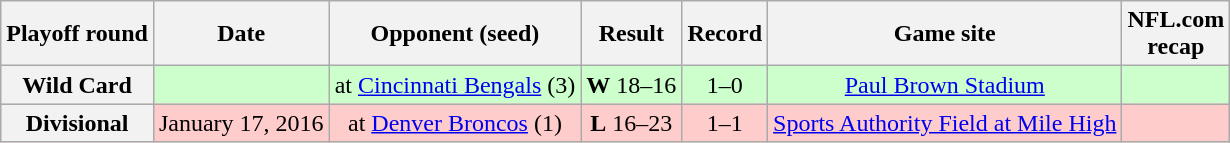<table class="wikitable" style="text-align:center">
<tr>
<th>Playoff round</th>
<th>Date</th>
<th>Opponent (seed)</th>
<th>Result</th>
<th>Record</th>
<th>Game site</th>
<th>NFL.com<br>recap</th>
</tr>
<tr style="background:#cfc">
<th>Wild Card</th>
<td></td>
<td>at <a href='#'>Cincinnati Bengals</a> (3)</td>
<td><strong>W</strong> 18–16</td>
<td>1–0</td>
<td><a href='#'>Paul Brown Stadium</a></td>
<td></td>
</tr>
<tr style="background:#fcc">
<th>Divisional</th>
<td>January 17, 2016</td>
<td>at <a href='#'>Denver Broncos</a> (1)</td>
<td><strong>L</strong> 16–23</td>
<td>1–1</td>
<td><a href='#'>Sports Authority Field at Mile High</a></td>
<td></td>
</tr>
</table>
